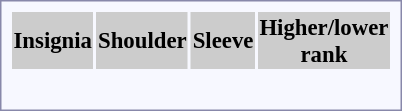<table style="border:1px solid #8888aa; background-color:#f7f8ff; padding:5px; font-size:95%; margin: 0px 12px 12px 0px;">
<tr style="background-color:#CCCCCC; text-align:center;">
<th>Insignia</th>
<th>Shoulder</th>
<th>Sleeve</th>
<th>Higher/lower<br>rank</th>
</tr>
<tr style="text-align:center;">
<th></th>
<td></td>
<td></td>
<td></td>
</tr>
<tr style="text-align:center;">
<th></th>
<td></td>
<td></td>
<td></td>
</tr>
<tr style="text-align:center;">
<th></th>
<td></td>
<td></td>
<td></td>
</tr>
<tr style="text-align:center;">
<th></th>
<td></td>
<td></td>
<td></td>
</tr>
<tr style="text-align:center;">
<th></th>
<td></td>
<td></td>
<td></td>
</tr>
</table>
